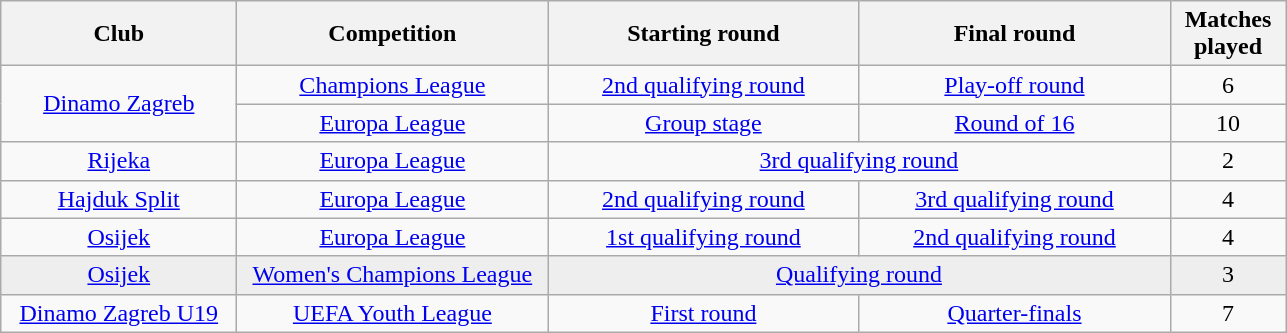<table class="wikitable" style="text-align: center">
<tr>
<th width=150>Club</th>
<th width=200>Competition</th>
<th width=200>Starting round</th>
<th width=200>Final round</th>
<th width=70>Matches played</th>
</tr>
<tr>
<td rowspan=2><a href='#'>Dinamo Zagreb</a></td>
<td><a href='#'>Champions League</a></td>
<td><a href='#'>2nd qualifying round</a></td>
<td><a href='#'>Play-off round</a></td>
<td>6</td>
</tr>
<tr>
<td><a href='#'>Europa League</a></td>
<td><a href='#'>Group stage</a></td>
<td><a href='#'>Round of 16</a></td>
<td>10</td>
</tr>
<tr>
<td><a href='#'>Rijeka</a></td>
<td><a href='#'>Europa League</a></td>
<td colspan=2><a href='#'>3rd qualifying round</a></td>
<td>2</td>
</tr>
<tr>
<td><a href='#'>Hajduk Split</a></td>
<td><a href='#'>Europa League</a></td>
<td><a href='#'>2nd qualifying round</a></td>
<td><a href='#'>3rd qualifying round</a></td>
<td>4</td>
</tr>
<tr>
<td><a href='#'>Osijek</a></td>
<td><a href='#'>Europa League</a></td>
<td><a href='#'>1st qualifying round</a></td>
<td><a href='#'>2nd qualifying round</a></td>
<td>4</td>
</tr>
<tr bgcolor=#EEEEEE>
<td><a href='#'>Osijek</a></td>
<td><a href='#'>Women's Champions League</a></td>
<td colspan=2><a href='#'>Qualifying round</a></td>
<td>3</td>
</tr>
<tr>
<td><a href='#'>Dinamo Zagreb U19</a></td>
<td><a href='#'>UEFA Youth League</a></td>
<td><a href='#'>First round</a></td>
<td><a href='#'>Quarter-finals</a></td>
<td>7</td>
</tr>
</table>
